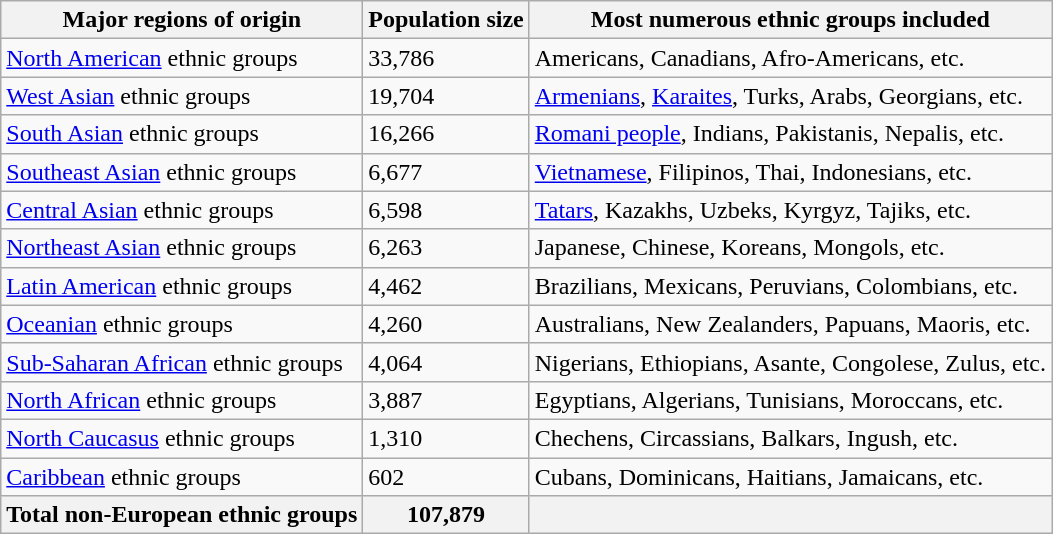<table class="wikitable sortable col2right">
<tr>
<th>Major regions of origin</th>
<th>Population size</th>
<th>Most numerous ethnic groups included</th>
</tr>
<tr>
<td><a href='#'>North American</a> ethnic groups</td>
<td>33,786</td>
<td>Americans, Canadians, Afro-Americans, etc.</td>
</tr>
<tr>
<td><a href='#'>West Asian</a> ethnic groups</td>
<td>19,704</td>
<td><a href='#'>Armenians</a>, <a href='#'>Karaites</a>, Turks, Arabs, Georgians, etc.</td>
</tr>
<tr>
<td><a href='#'>South Asian</a> ethnic groups</td>
<td>16,266</td>
<td><a href='#'>Romani people</a>, Indians, Pakistanis, Nepalis, etc.</td>
</tr>
<tr>
<td><a href='#'>Southeast Asian</a> ethnic groups</td>
<td>6,677</td>
<td><a href='#'>Vietnamese</a>, Filipinos, Thai, Indonesians, etc.</td>
</tr>
<tr>
<td><a href='#'>Central Asian</a> ethnic groups</td>
<td>6,598</td>
<td><a href='#'>Tatars</a>, Kazakhs, Uzbeks, Kyrgyz, Tajiks, etc.</td>
</tr>
<tr>
<td><a href='#'>Northeast Asian</a> ethnic groups</td>
<td>6,263</td>
<td>Japanese, Chinese, Koreans, Mongols, etc.</td>
</tr>
<tr>
<td><a href='#'>Latin American</a> ethnic groups</td>
<td>4,462</td>
<td>Brazilians, Mexicans, Peruvians, Colombians, etc.</td>
</tr>
<tr>
<td><a href='#'>Oceanian</a> ethnic groups</td>
<td>4,260</td>
<td>Australians, New Zealanders, Papuans, Maoris, etc.</td>
</tr>
<tr>
<td><a href='#'>Sub-Saharan African</a> ethnic groups</td>
<td>4,064</td>
<td>Nigerians, Ethiopians, Asante, Congolese, Zulus, etc.</td>
</tr>
<tr>
<td><a href='#'>North African</a> ethnic groups</td>
<td>3,887</td>
<td>Egyptians, Algerians, Tunisians, Moroccans, etc.</td>
</tr>
<tr>
<td><a href='#'>North Caucasus</a> ethnic groups</td>
<td>1,310</td>
<td>Chechens, Circassians, Balkars, Ingush, etc.</td>
</tr>
<tr>
<td><a href='#'>Caribbean</a> ethnic groups</td>
<td>602</td>
<td>Cubans, Dominicans, Haitians, Jamaicans, etc.</td>
</tr>
<tr>
<th>Total non-European ethnic groups</th>
<th>107,879</th>
<th></th>
</tr>
</table>
